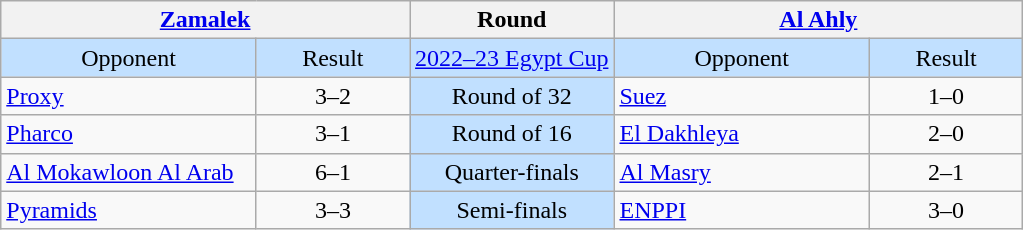<table class="wikitable" style="text-align:center; white-space:nowrap;">
<tr>
<th colspan="2"><a href='#'>Zamalek</a></th>
<th>Round</th>
<th colspan="2"><a href='#'>Al Ahly</a></th>
</tr>
<tr style="background:#C1E0FF;">
<td style="width:25%;">Opponent</td>
<td style="width:15%;">Result</td>
<td><a href='#'>2022–23 Egypt Cup</a></td>
<td style="width:25%;">Opponent</td>
<td style="width:15%;">Result</td>
</tr>
<tr>
<td style="text-align:left;"><a href='#'>Proxy</a></td>
<td>3–2 </td>
<td style="background:#C1E0FF;">Round of 32</td>
<td style="text-align:left;"><a href='#'>Suez</a></td>
<td>1–0</td>
</tr>
<tr>
<td style="text-align:left;"><a href='#'>Pharco</a></td>
<td>3–1</td>
<td style="background:#C1E0FF;">Round of 16</td>
<td style="text-align:left;"><a href='#'>El Dakhleya</a></td>
<td>2–0</td>
</tr>
<tr>
<td style="text-align:left;"><a href='#'>Al Mokawloon Al Arab</a></td>
<td>6–1</td>
<td style="background:#C1E0FF;">Quarter-finals</td>
<td style="text-align:left;"><a href='#'>Al Masry</a></td>
<td>2–1  </td>
</tr>
<tr>
<td style="text-align:left;"><a href='#'>Pyramids</a></td>
<td>3–3  </td>
<td style="background:#C1E0FF;">Semi-finals</td>
<td style="text-align:left;"><a href='#'>ENPPI</a></td>
<td>3–0</td>
</tr>
</table>
